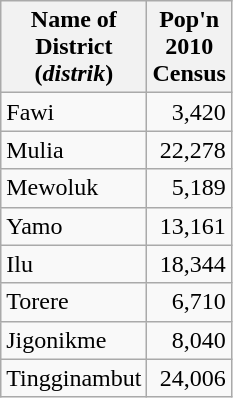<table class="wikitable">
<tr>
<th>Name of<br>District<br>(<em>distrik</em>)</th>
<th>Pop'n <br>2010<br>Census</th>
</tr>
<tr>
<td>Fawi</td>
<td align="right">3,420</td>
</tr>
<tr>
<td>Mulia</td>
<td align="right">22,278</td>
</tr>
<tr>
<td>Mewoluk</td>
<td align="right">5,189</td>
</tr>
<tr>
<td>Yamo</td>
<td align="right">13,161</td>
</tr>
<tr>
<td>Ilu</td>
<td align="right">18,344</td>
</tr>
<tr>
<td>Torere</td>
<td align="right">6,710</td>
</tr>
<tr>
<td>Jigonikme</td>
<td align="right">8,040</td>
</tr>
<tr>
<td>Tingginambut</td>
<td align="right">24,006</td>
</tr>
</table>
